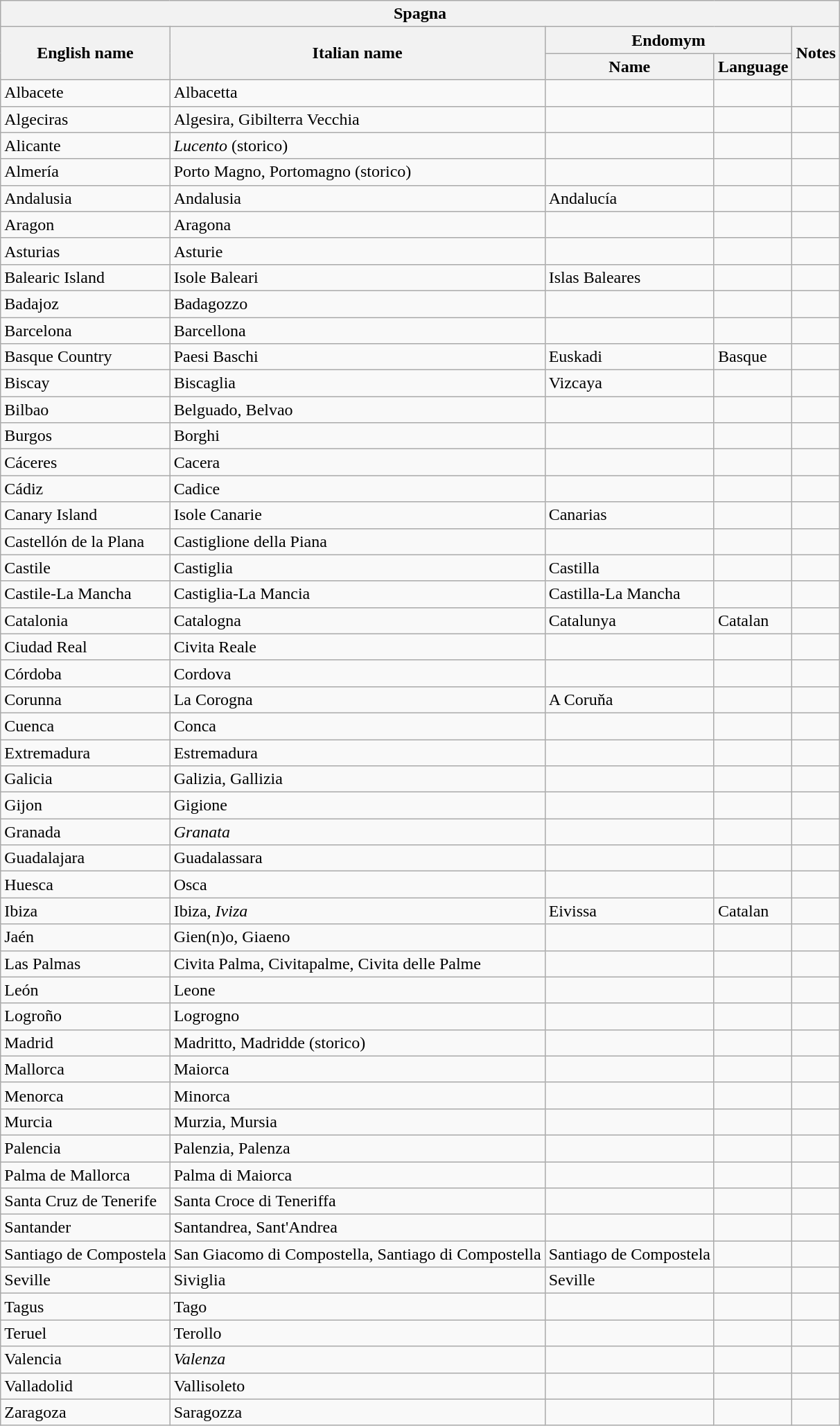<table class="wikitable sortable">
<tr>
<th colspan="5"> Spagna</th>
</tr>
<tr>
<th rowspan="2">English name</th>
<th rowspan="2">Italian name</th>
<th colspan="2">Endomym</th>
<th rowspan="2">Notes</th>
</tr>
<tr>
<th>Name</th>
<th>Language</th>
</tr>
<tr>
<td>Albacete</td>
<td>Albacetta</td>
<td></td>
<td></td>
<td></td>
</tr>
<tr>
<td>Algeciras</td>
<td>Algesira, Gibilterra Vecchia</td>
<td></td>
<td></td>
<td></td>
</tr>
<tr>
<td>Alicante</td>
<td><em>Lucento</em> (storico)</td>
<td></td>
<td></td>
<td></td>
</tr>
<tr>
<td>Almería</td>
<td>Porto Magno, Portomagno (storico)</td>
<td></td>
<td></td>
<td></td>
</tr>
<tr>
<td>Andalusia</td>
<td>Andalusia</td>
<td>Andalucía</td>
<td></td>
<td></td>
</tr>
<tr>
<td>Aragon</td>
<td>Aragona</td>
<td></td>
<td></td>
<td></td>
</tr>
<tr>
<td>Asturias</td>
<td>Asturie</td>
<td></td>
<td></td>
<td></td>
</tr>
<tr>
<td>Balearic Island</td>
<td>Isole Baleari</td>
<td>Islas Baleares</td>
<td></td>
<td></td>
</tr>
<tr>
<td>Badajoz</td>
<td>Badagozzo</td>
<td></td>
<td></td>
<td></td>
</tr>
<tr>
<td>Barcelona</td>
<td>Barcellona</td>
<td></td>
<td></td>
<td></td>
</tr>
<tr>
<td>Basque Country</td>
<td>Paesi Baschi</td>
<td>Euskadi</td>
<td>Basque</td>
<td></td>
</tr>
<tr>
<td>Biscay</td>
<td>Biscaglia</td>
<td>Vizcaya</td>
<td></td>
<td></td>
</tr>
<tr>
<td>Bilbao</td>
<td>Belguado, Belvao</td>
<td></td>
<td></td>
<td></td>
</tr>
<tr>
<td>Burgos</td>
<td>Borghi</td>
<td></td>
<td></td>
<td></td>
</tr>
<tr>
<td>Cáceres</td>
<td>Cacera</td>
<td></td>
<td></td>
<td></td>
</tr>
<tr>
<td>Cádiz</td>
<td>Cadice</td>
<td></td>
<td></td>
<td></td>
</tr>
<tr>
<td>Canary Island</td>
<td>Isole Canarie</td>
<td>Canarias</td>
<td></td>
<td></td>
</tr>
<tr>
<td>Castellón de la Plana</td>
<td>Castiglione della Piana</td>
<td></td>
<td></td>
<td></td>
</tr>
<tr>
<td>Castile</td>
<td>Castiglia</td>
<td>Castilla</td>
<td></td>
<td></td>
</tr>
<tr>
<td>Castile-La Mancha</td>
<td>Castiglia-La Mancia</td>
<td>Castilla-La Mancha</td>
<td></td>
<td></td>
</tr>
<tr>
<td>Catalonia</td>
<td>Catalogna</td>
<td>Catalunya</td>
<td>Catalan</td>
<td></td>
</tr>
<tr>
<td>Ciudad Real</td>
<td>Civita Reale</td>
<td></td>
<td></td>
<td></td>
</tr>
<tr>
<td>Córdoba</td>
<td>Cordova</td>
<td></td>
<td></td>
<td></td>
</tr>
<tr>
<td>Corunna</td>
<td>La Corogna</td>
<td>A Coruňa</td>
<td></td>
<td></td>
</tr>
<tr>
<td>Cuenca</td>
<td>Conca</td>
<td></td>
<td></td>
<td></td>
</tr>
<tr>
<td>Extremadura</td>
<td>Estremadura</td>
<td></td>
<td></td>
<td></td>
</tr>
<tr>
<td>Galicia</td>
<td>Galizia, Gallizia</td>
<td></td>
<td></td>
<td></td>
</tr>
<tr>
<td>Gijon</td>
<td>Gigione</td>
<td></td>
<td></td>
<td></td>
</tr>
<tr>
<td>Granada</td>
<td><em>Granata</em></td>
<td></td>
<td></td>
<td></td>
</tr>
<tr>
<td>Guadalajara</td>
<td>Guadalassara</td>
<td></td>
<td></td>
<td></td>
</tr>
<tr>
<td>Huesca</td>
<td>Osca</td>
<td></td>
<td></td>
<td></td>
</tr>
<tr>
<td>Ibiza</td>
<td>Ibiza, <em>Iviza</em></td>
<td>Eivissa</td>
<td>Catalan</td>
<td></td>
</tr>
<tr>
<td>Jaén</td>
<td>Gien(n)o, Giaeno</td>
<td></td>
<td></td>
<td></td>
</tr>
<tr>
<td>Las Palmas</td>
<td>Civita Palma, Civitapalme, Civita delle Palme</td>
<td></td>
<td></td>
<td></td>
</tr>
<tr>
<td>León</td>
<td>Leone</td>
<td></td>
<td></td>
<td></td>
</tr>
<tr>
<td>Logroño</td>
<td>Logrogno</td>
<td></td>
<td></td>
<td></td>
</tr>
<tr>
<td>Madrid</td>
<td>Madritto, Madridde (storico)</td>
<td></td>
<td></td>
<td></td>
</tr>
<tr>
<td>Mallorca</td>
<td>Maiorca</td>
<td></td>
<td></td>
<td></td>
</tr>
<tr>
<td>Menorca</td>
<td>Minorca</td>
<td></td>
<td></td>
<td></td>
</tr>
<tr>
<td>Murcia</td>
<td>Murzia, Mursia</td>
<td></td>
<td></td>
<td></td>
</tr>
<tr>
<td>Palencia</td>
<td>Palenzia, Palenza</td>
<td></td>
<td></td>
<td></td>
</tr>
<tr>
<td>Palma de Mallorca</td>
<td>Palma di Maiorca</td>
<td></td>
<td></td>
<td></td>
</tr>
<tr>
<td>Santa Cruz de Tenerife</td>
<td>Santa Croce di Teneriffa</td>
<td></td>
<td></td>
<td></td>
</tr>
<tr>
<td>Santander</td>
<td>Santandrea, Sant'Andrea</td>
<td></td>
<td></td>
<td></td>
</tr>
<tr>
<td>Santiago de Compostela</td>
<td>San Giacomo di Compostella, Santiago di Compostella</td>
<td>Santiago de Compostela</td>
<td></td>
<td></td>
</tr>
<tr>
<td>Seville</td>
<td>Siviglia</td>
<td>Seville</td>
<td></td>
<td></td>
</tr>
<tr>
<td>Tagus</td>
<td>Tago</td>
<td></td>
<td></td>
<td></td>
</tr>
<tr>
<td>Teruel</td>
<td>Terollo</td>
<td></td>
<td></td>
<td></td>
</tr>
<tr>
<td>Valencia</td>
<td><em>Valenza</em></td>
<td></td>
<td></td>
<td></td>
</tr>
<tr>
<td>Valladolid</td>
<td>Vallisoleto</td>
<td></td>
<td></td>
<td></td>
</tr>
<tr>
<td>Zaragoza</td>
<td>Saragozza</td>
<td></td>
<td></td>
<td></td>
</tr>
</table>
